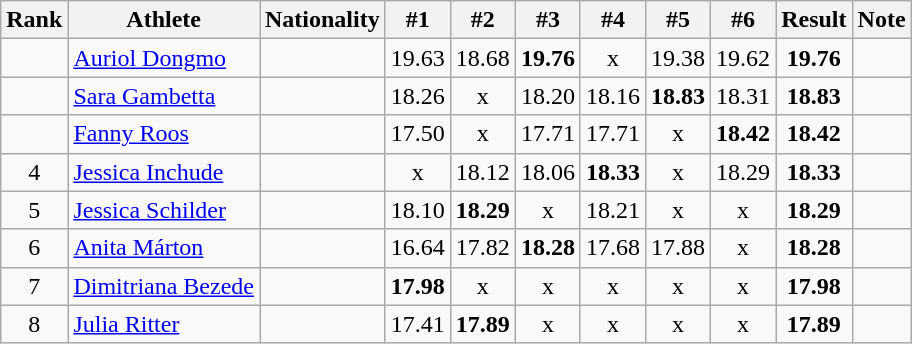<table class="wikitable sortable" style="text-align:center">
<tr>
<th>Rank</th>
<th>Athlete</th>
<th>Nationality</th>
<th>#1</th>
<th>#2</th>
<th>#3</th>
<th>#4</th>
<th>#5</th>
<th>#6</th>
<th>Result</th>
<th>Note</th>
</tr>
<tr>
<td></td>
<td align="left"><a href='#'>Auriol Dongmo</a></td>
<td align="left"></td>
<td>19.63</td>
<td>18.68</td>
<td><strong>19.76</strong></td>
<td>x</td>
<td>19.38</td>
<td>19.62</td>
<td><strong>19.76</strong></td>
<td></td>
</tr>
<tr>
<td></td>
<td align="left"><a href='#'>Sara Gambetta</a></td>
<td align="left"></td>
<td>18.26</td>
<td>x</td>
<td>18.20</td>
<td>18.16</td>
<td><strong>18.83</strong></td>
<td>18.31</td>
<td><strong>18.83</strong></td>
<td></td>
</tr>
<tr>
<td></td>
<td align="left"><a href='#'>Fanny Roos</a></td>
<td align="left"></td>
<td>17.50</td>
<td>x</td>
<td>17.71</td>
<td>17.71</td>
<td>x</td>
<td><strong>18.42</strong></td>
<td><strong>18.42</strong></td>
<td></td>
</tr>
<tr>
<td>4</td>
<td align="left"><a href='#'>Jessica Inchude</a></td>
<td align="left"></td>
<td>x</td>
<td>18.12</td>
<td>18.06</td>
<td><strong>18.33</strong></td>
<td>x</td>
<td>18.29</td>
<td><strong>18.33</strong></td>
<td></td>
</tr>
<tr>
<td>5</td>
<td align="left"><a href='#'>Jessica Schilder</a></td>
<td align="left"></td>
<td>18.10</td>
<td><strong>18.29</strong></td>
<td>x</td>
<td>18.21</td>
<td>x</td>
<td>x</td>
<td><strong>18.29</strong></td>
<td></td>
</tr>
<tr>
<td>6</td>
<td align="left"><a href='#'>Anita Márton</a></td>
<td align="left"></td>
<td>16.64</td>
<td>17.82</td>
<td><strong>18.28</strong></td>
<td>17.68</td>
<td>17.88</td>
<td>x</td>
<td><strong>18.28</strong></td>
<td></td>
</tr>
<tr>
<td>7</td>
<td align="left"><a href='#'>Dimitriana Bezede</a></td>
<td align="left"></td>
<td><strong>17.98</strong></td>
<td>x</td>
<td>x</td>
<td>x</td>
<td>x</td>
<td>x</td>
<td><strong>17.98</strong></td>
<td></td>
</tr>
<tr>
<td>8</td>
<td align="left"><a href='#'>Julia Ritter</a></td>
<td align="left"></td>
<td>17.41</td>
<td><strong>17.89</strong></td>
<td>x</td>
<td>x</td>
<td>x</td>
<td>x</td>
<td><strong>17.89</strong></td>
<td></td>
</tr>
</table>
